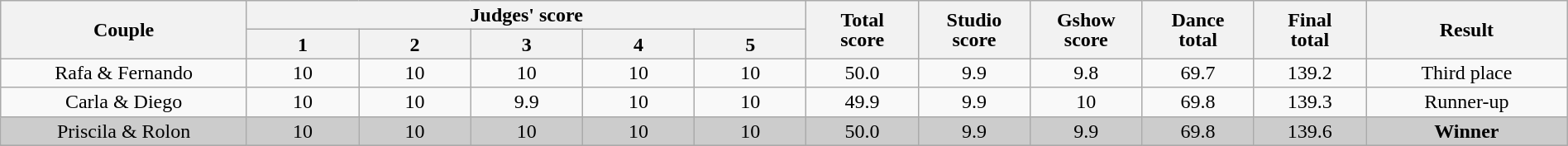<table class="wikitable" style="font-size:100%; line-height:16px; text-align:center" width="100%">
<tr>
<th rowspan=2 width="11.00%">Couple</th>
<th colspan=5 width="25.00%">Judges' score</th>
<th rowspan=2 width="05.00%">Total<br>score</th>
<th rowspan=2 width="05.00%">Studio<br>score</th>
<th rowspan=2 width="05.00%">Gshow<br>score</th>
<th rowspan=2 width="05.00%">Dance<br>total</th>
<th rowspan=2 width="05.00%">Final<br>total</th>
<th rowspan=2 width="09.00%">Result</th>
</tr>
<tr>
<th width="05.00%">1</th>
<th width="05.00%">2</th>
<th width="05.00%">3</th>
<th width="05.00%">4</th>
<th width="05.00%">5</th>
</tr>
<tr>
<td>Rafa & Fernando</td>
<td>10</td>
<td>10</td>
<td>10</td>
<td>10</td>
<td>10</td>
<td>50.0</td>
<td>9.9</td>
<td>9.8</td>
<td>69.7</td>
<td>139.2</td>
<td>Third place</td>
</tr>
<tr>
<td>Carla & Diego</td>
<td>10</td>
<td>10</td>
<td>9.9</td>
<td>10</td>
<td>10</td>
<td>49.9</td>
<td>9.9</td>
<td>10</td>
<td>69.8</td>
<td>139.3</td>
<td>Runner-up</td>
</tr>
<tr bgcolor=CCCCCC>
<td>Priscila & Rolon</td>
<td>10</td>
<td>10</td>
<td>10</td>
<td>10</td>
<td>10</td>
<td>50.0</td>
<td>9.9</td>
<td>9.9</td>
<td>69.8</td>
<td>139.6</td>
<td><strong>Winner</strong></td>
</tr>
<tr>
</tr>
</table>
